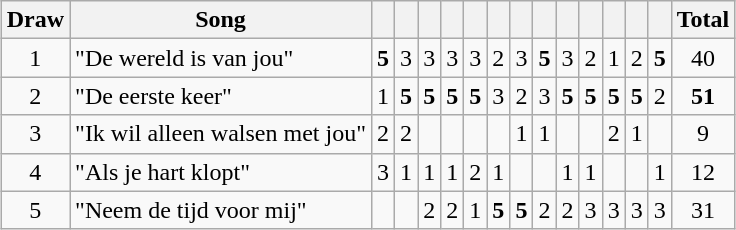<table class="wikitable plainrowheaders" style="margin: 1em auto 1em auto; text-align:center;">
<tr>
<th>Draw</th>
<th>Song</th>
<th></th>
<th></th>
<th></th>
<th></th>
<th></th>
<th></th>
<th></th>
<th></th>
<th></th>
<th></th>
<th></th>
<th></th>
<th></th>
<th>Total</th>
</tr>
<tr --->
<td>1</td>
<td align="left">"De wereld is van jou"</td>
<td><strong>5</strong></td>
<td>3</td>
<td>3</td>
<td>3</td>
<td>3</td>
<td>2</td>
<td>3</td>
<td><strong>5</strong></td>
<td>3</td>
<td>2</td>
<td>1</td>
<td>2</td>
<td><strong>5</strong></td>
<td>40</td>
</tr>
<tr --->
<td>2</td>
<td align="left">"De eerste keer"</td>
<td>1</td>
<td><strong>5</strong></td>
<td><strong>5</strong></td>
<td><strong>5</strong></td>
<td><strong>5</strong></td>
<td>3</td>
<td>2</td>
<td>3</td>
<td><strong>5</strong></td>
<td><strong>5</strong></td>
<td><strong>5</strong></td>
<td><strong>5</strong></td>
<td>2</td>
<td><strong>51</strong></td>
</tr>
<tr --->
<td>3</td>
<td align="left">"Ik wil alleen walsen met jou"</td>
<td>2</td>
<td>2</td>
<td></td>
<td></td>
<td></td>
<td></td>
<td>1</td>
<td>1</td>
<td></td>
<td></td>
<td>2</td>
<td>1</td>
<td></td>
<td>9</td>
</tr>
<tr --->
<td>4</td>
<td align="left">"Als je hart klopt"</td>
<td>3</td>
<td>1</td>
<td>1</td>
<td>1</td>
<td>2</td>
<td>1</td>
<td></td>
<td></td>
<td>1</td>
<td>1</td>
<td></td>
<td></td>
<td>1</td>
<td>12</td>
</tr>
<tr --->
<td>5</td>
<td align="left">"Neem de tijd voor mij"</td>
<td></td>
<td></td>
<td>2</td>
<td>2</td>
<td>1</td>
<td><strong>5</strong></td>
<td><strong>5</strong></td>
<td>2</td>
<td>2</td>
<td>3</td>
<td>3</td>
<td>3</td>
<td>3</td>
<td>31</td>
</tr>
</table>
